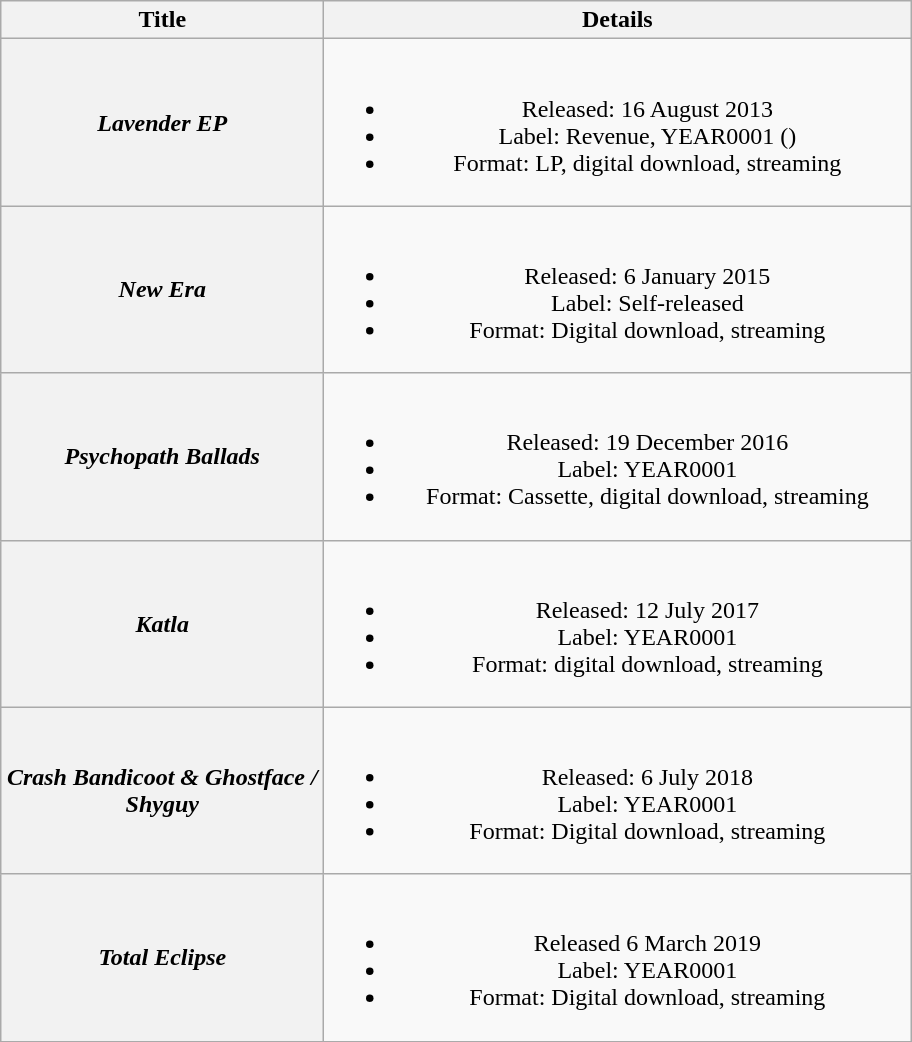<table class="wikitable plainrowheaders" style="text-align:center;">
<tr>
<th scope="col" style="width:13em;">Title</th>
<th scope="col" style="width:24em;">Details</th>
</tr>
<tr>
<th scope="row"><em>Lavender EP</em><br></th>
<td><br><ul><li>Released: 16 August 2013</li><li>Label: Revenue, YEAR0001 ()</li><li>Format: LP, digital download, streaming</li></ul></td>
</tr>
<tr>
<th scope="row"><em>New Era</em><br></th>
<td><br><ul><li>Released: 6 January 2015</li><li>Label: Self-released</li><li>Format: Digital download, streaming</li></ul></td>
</tr>
<tr>
<th scope="row"><em>Psychopath Ballads</em><br></th>
<td><br><ul><li>Released: 19 December 2016</li><li>Label: YEAR0001</li><li>Format: Cassette, digital download, streaming</li></ul></td>
</tr>
<tr>
<th scope="row"><em>Katla</em><br></th>
<td><br><ul><li>Released: 12 July 2017</li><li>Label: YEAR0001</li><li>Format: digital download, streaming</li></ul></td>
</tr>
<tr>
<th scope="row"><em>Crash Bandicoot & Ghostface / Shyguy</em><br></th>
<td><br><ul><li>Released: 6 July 2018</li><li>Label: YEAR0001</li><li>Format: Digital download, streaming</li></ul></td>
</tr>
<tr>
<th scope="row"><em>Total Eclipse</em><br></th>
<td><br><ul><li>Released 6 March 2019</li><li>Label: YEAR0001</li><li>Format: Digital download, streaming</li></ul></td>
</tr>
</table>
